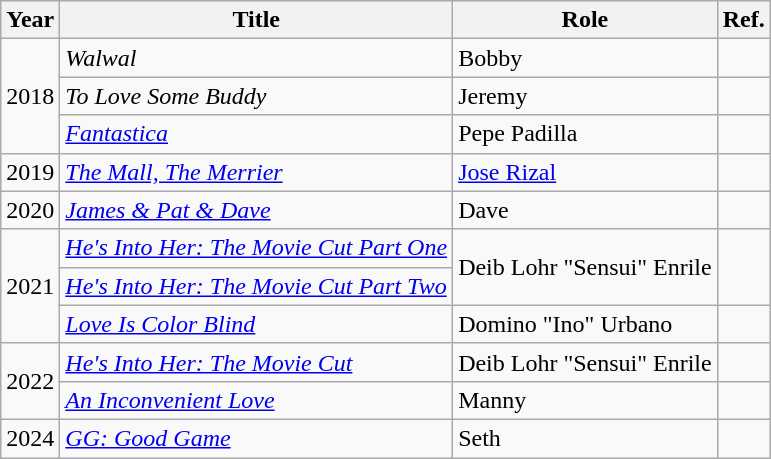<table class="wikitable">
<tr>
<th>Year</th>
<th>Title</th>
<th>Role</th>
<th>Ref.</th>
</tr>
<tr>
<td rowspan="3">2018</td>
<td><em>Walwal</em></td>
<td>Bobby</td>
<td></td>
</tr>
<tr>
<td><em>To Love Some Buddy</em></td>
<td>Jeremy</td>
<td></td>
</tr>
<tr>
<td><em><a href='#'>Fantastica</a></em></td>
<td>Pepe Padilla</td>
<td></td>
</tr>
<tr>
<td>2019</td>
<td><em><a href='#'>The Mall, The Merrier</a></em></td>
<td><a href='#'>Jose Rizal</a></td>
<td></td>
</tr>
<tr>
<td>2020</td>
<td><em><a href='#'>James & Pat & Dave</a></em></td>
<td>Dave</td>
<td></td>
</tr>
<tr>
<td rowspan="3">2021</td>
<td><em><a href='#'>He's Into Her: The Movie Cut Part One</a></em></td>
<td rowspan="2">Deib Lohr "Sensui" Enrile</td>
<td rowspan="2"></td>
</tr>
<tr>
<td><em><a href='#'>He's Into Her: The Movie Cut Part Two</a></em></td>
</tr>
<tr>
<td><em><a href='#'>Love Is Color Blind</a></em></td>
<td>Domino "Ino" Urbano</td>
<td></td>
</tr>
<tr>
<td rowspan="2">2022</td>
<td><em><a href='#'>He's Into Her: The Movie Cut</a></em></td>
<td>Deib Lohr "Sensui" Enrile</td>
<td></td>
</tr>
<tr>
<td><em><a href='#'>An Inconvenient Love</a></em></td>
<td>Manny</td>
<td></td>
</tr>
<tr>
<td>2024</td>
<td><em><a href='#'>GG: Good Game</a></em></td>
<td>Seth</td>
<td></td>
</tr>
</table>
